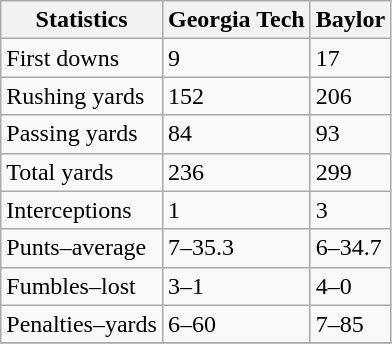<table class="wikitable">
<tr>
<th>Statistics</th>
<th>Georgia Tech</th>
<th>Baylor</th>
</tr>
<tr>
<td>First downs</td>
<td>9</td>
<td>17</td>
</tr>
<tr>
<td>Rushing yards</td>
<td>152</td>
<td>206</td>
</tr>
<tr>
<td>Passing yards</td>
<td>84</td>
<td>93</td>
</tr>
<tr>
<td>Total yards</td>
<td>236</td>
<td>299</td>
</tr>
<tr>
<td>Interceptions</td>
<td>1</td>
<td>3</td>
</tr>
<tr>
<td>Punts–average</td>
<td>7–35.3</td>
<td>6–34.7</td>
</tr>
<tr>
<td>Fumbles–lost</td>
<td>3–1</td>
<td>4–0</td>
</tr>
<tr>
<td>Penalties–yards</td>
<td>6–60</td>
<td>7–85</td>
</tr>
<tr>
</tr>
</table>
